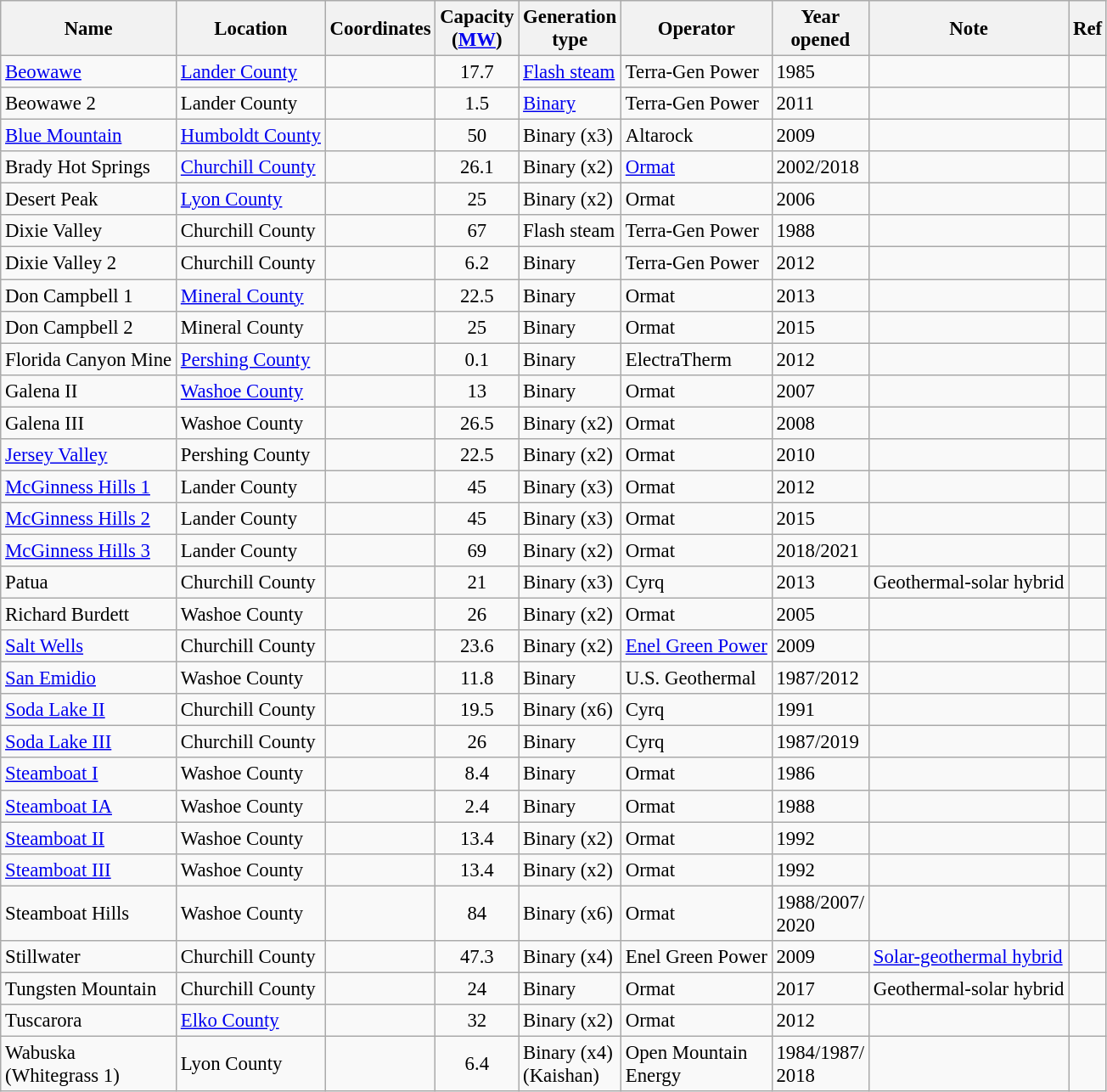<table class="wikitable sortable" style="font-size:95%;">
<tr>
<th>Name</th>
<th>Location</th>
<th>Coordinates</th>
<th>Capacity<br>(<a href='#'>MW</a>)</th>
<th>Generation<br>type</th>
<th>Operator</th>
<th>Year<br>opened</th>
<th>Note</th>
<th>Ref</th>
</tr>
<tr>
<td><a href='#'>Beowawe</a></td>
<td><a href='#'>Lander County</a></td>
<td></td>
<td align=center>17.7</td>
<td><a href='#'>Flash steam</a></td>
<td>Terra-Gen Power</td>
<td>1985</td>
<td></td>
<td></td>
</tr>
<tr>
<td>Beowawe 2</td>
<td>Lander County</td>
<td></td>
<td align=center>1.5</td>
<td><a href='#'>Binary</a></td>
<td>Terra-Gen Power</td>
<td>2011</td>
<td></td>
<td></td>
</tr>
<tr>
<td><a href='#'>Blue Mountain</a></td>
<td><a href='#'>Humboldt County</a></td>
<td></td>
<td align=center>50</td>
<td>Binary (x3)</td>
<td>Altarock</td>
<td>2009</td>
<td></td>
<td></td>
</tr>
<tr>
<td>Brady Hot Springs</td>
<td><a href='#'>Churchill County</a></td>
<td></td>
<td align=center>26.1</td>
<td>Binary (x2)</td>
<td><a href='#'>Ormat</a></td>
<td>2002/2018</td>
<td></td>
<td></td>
</tr>
<tr>
<td>Desert Peak</td>
<td><a href='#'>Lyon County</a></td>
<td></td>
<td align=center>25</td>
<td>Binary (x2)</td>
<td>Ormat</td>
<td>2006</td>
<td></td>
<td></td>
</tr>
<tr>
<td>Dixie Valley</td>
<td>Churchill County</td>
<td></td>
<td align=center>67</td>
<td>Flash steam</td>
<td>Terra-Gen Power</td>
<td>1988</td>
<td></td>
<td></td>
</tr>
<tr>
<td>Dixie Valley 2</td>
<td>Churchill County</td>
<td></td>
<td align=center>6.2</td>
<td>Binary</td>
<td>Terra-Gen Power</td>
<td>2012</td>
<td></td>
<td></td>
</tr>
<tr>
<td>Don Campbell 1</td>
<td><a href='#'>Mineral County</a></td>
<td></td>
<td align=center>22.5</td>
<td>Binary</td>
<td>Ormat</td>
<td>2013</td>
<td></td>
<td></td>
</tr>
<tr>
<td>Don Campbell 2</td>
<td>Mineral County</td>
<td></td>
<td align=center>25</td>
<td>Binary</td>
<td>Ormat</td>
<td>2015</td>
<td></td>
<td></td>
</tr>
<tr>
<td>Florida Canyon Mine</td>
<td><a href='#'>Pershing County</a></td>
<td></td>
<td align=center>0.1</td>
<td>Binary</td>
<td>ElectraTherm</td>
<td>2012</td>
<td></td>
<td></td>
</tr>
<tr>
<td>Galena II</td>
<td><a href='#'>Washoe County</a></td>
<td></td>
<td align=center>13</td>
<td>Binary</td>
<td>Ormat</td>
<td>2007</td>
<td></td>
<td></td>
</tr>
<tr>
<td>Galena III</td>
<td>Washoe County</td>
<td></td>
<td align=center>26.5</td>
<td>Binary (x2)</td>
<td>Ormat</td>
<td>2008</td>
<td></td>
<td></td>
</tr>
<tr>
<td><a href='#'>Jersey Valley</a></td>
<td>Pershing County</td>
<td></td>
<td align=center>22.5</td>
<td>Binary (x2)</td>
<td>Ormat</td>
<td>2010</td>
<td></td>
<td></td>
</tr>
<tr>
<td><a href='#'>McGinness Hills 1</a></td>
<td>Lander County</td>
<td></td>
<td align=center>45</td>
<td>Binary (x3)</td>
<td>Ormat</td>
<td>2012</td>
<td></td>
<td></td>
</tr>
<tr>
<td><a href='#'>McGinness Hills 2</a></td>
<td>Lander County</td>
<td></td>
<td align=center>45</td>
<td>Binary (x3)</td>
<td>Ormat</td>
<td>2015</td>
<td></td>
<td></td>
</tr>
<tr>
<td><a href='#'>McGinness Hills 3</a></td>
<td>Lander County</td>
<td></td>
<td align=center>69</td>
<td>Binary (x2)</td>
<td>Ormat</td>
<td>2018/2021</td>
<td></td>
<td></td>
</tr>
<tr>
<td>Patua</td>
<td>Churchill County</td>
<td></td>
<td align=center>21</td>
<td>Binary (x3)</td>
<td>Cyrq</td>
<td>2013</td>
<td>Geothermal-solar hybrid</td>
<td></td>
</tr>
<tr>
<td>Richard Burdett</td>
<td>Washoe County</td>
<td></td>
<td align=center>26</td>
<td>Binary (x2)</td>
<td>Ormat</td>
<td>2005</td>
<td></td>
<td></td>
</tr>
<tr>
<td><a href='#'>Salt Wells</a></td>
<td>Churchill County</td>
<td></td>
<td align=center>23.6</td>
<td>Binary (x2)</td>
<td><a href='#'>Enel Green Power</a></td>
<td>2009</td>
<td></td>
<td></td>
</tr>
<tr>
<td><a href='#'>San Emidio</a></td>
<td>Washoe County</td>
<td></td>
<td align=center>11.8</td>
<td>Binary</td>
<td>U.S. Geothermal</td>
<td>1987/2012</td>
<td></td>
<td></td>
</tr>
<tr>
<td><a href='#'>Soda Lake II</a></td>
<td>Churchill County</td>
<td></td>
<td align=center>19.5</td>
<td>Binary (x6)</td>
<td>Cyrq</td>
<td>1991</td>
<td></td>
<td></td>
</tr>
<tr>
<td><a href='#'>Soda Lake III</a></td>
<td>Churchill County</td>
<td></td>
<td align=center>26</td>
<td>Binary</td>
<td>Cyrq</td>
<td>1987/2019</td>
<td></td>
<td></td>
</tr>
<tr>
<td><a href='#'>Steamboat I</a></td>
<td>Washoe County</td>
<td></td>
<td align=center>8.4</td>
<td>Binary</td>
<td>Ormat</td>
<td>1986</td>
<td></td>
<td></td>
</tr>
<tr>
<td><a href='#'>Steamboat IA</a></td>
<td>Washoe County</td>
<td></td>
<td align=center>2.4</td>
<td>Binary</td>
<td>Ormat</td>
<td>1988</td>
<td></td>
<td></td>
</tr>
<tr>
<td><a href='#'>Steamboat II</a></td>
<td>Washoe County</td>
<td></td>
<td align=center>13.4</td>
<td>Binary (x2)</td>
<td>Ormat</td>
<td>1992</td>
<td></td>
<td></td>
</tr>
<tr>
<td><a href='#'>Steamboat III</a></td>
<td>Washoe County</td>
<td></td>
<td align=center>13.4</td>
<td>Binary (x2)</td>
<td>Ormat</td>
<td>1992</td>
<td></td>
<td></td>
</tr>
<tr>
<td>Steamboat Hills</td>
<td>Washoe County</td>
<td></td>
<td align=center>84</td>
<td>Binary (x6)</td>
<td>Ormat</td>
<td>1988/2007/<br>2020</td>
<td></td>
<td></td>
</tr>
<tr>
<td>Stillwater</td>
<td>Churchill County</td>
<td></td>
<td align=center>47.3</td>
<td>Binary (x4)</td>
<td>Enel Green Power</td>
<td>2009</td>
<td><a href='#'>Solar-geothermal hybrid</a></td>
<td></td>
</tr>
<tr>
<td>Tungsten Mountain</td>
<td>Churchill County</td>
<td></td>
<td align=center>24</td>
<td>Binary</td>
<td>Ormat</td>
<td>2017</td>
<td>Geothermal-solar hybrid</td>
<td></td>
</tr>
<tr>
<td>Tuscarora</td>
<td><a href='#'>Elko County</a></td>
<td></td>
<td align=center>32</td>
<td>Binary (x2)</td>
<td>Ormat</td>
<td>2012</td>
<td></td>
<td></td>
</tr>
<tr>
<td>Wabuska<br>(Whitegrass 1)</td>
<td>Lyon County</td>
<td></td>
<td align=center>6.4</td>
<td>Binary (x4)<br>(Kaishan)</td>
<td>Open Mountain<br>Energy</td>
<td>1984/1987/<br>2018</td>
<td></td>
<td></td>
</tr>
</table>
